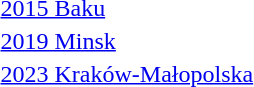<table>
<tr valign="center">
<td><a href='#'>2015 Baku</a><br></td>
<td></td>
<td></td>
<td></td>
</tr>
<tr valign="center">
<td rowspan="2"><a href='#'>2019 Minsk</a><br></td>
<td rowspan="2"></td>
<td rowspan="2"></td>
<td></td>
</tr>
<tr>
<td></td>
</tr>
<tr valign="center">
<td rowspan="2"><a href='#'>2023 Kraków-Małopolska</a><br></td>
<td rowspan="2"></td>
<td rowspan="2"></td>
<td></td>
</tr>
<tr>
<td></td>
</tr>
</table>
